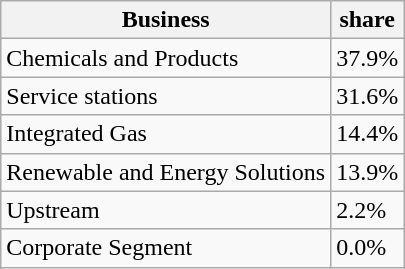<table class="wikitable floatright">
<tr>
<th>Business</th>
<th>share</th>
</tr>
<tr>
<td>Chemicals and Products</td>
<td>37.9%</td>
</tr>
<tr>
<td>Service stations</td>
<td>31.6%</td>
</tr>
<tr>
<td>Integrated Gas</td>
<td>14.4%</td>
</tr>
<tr>
<td>Renewable and Energy Solutions</td>
<td>13.9%</td>
</tr>
<tr>
<td>Upstream</td>
<td>2.2%</td>
</tr>
<tr>
<td>Corporate Segment</td>
<td>0.0%</td>
</tr>
</table>
